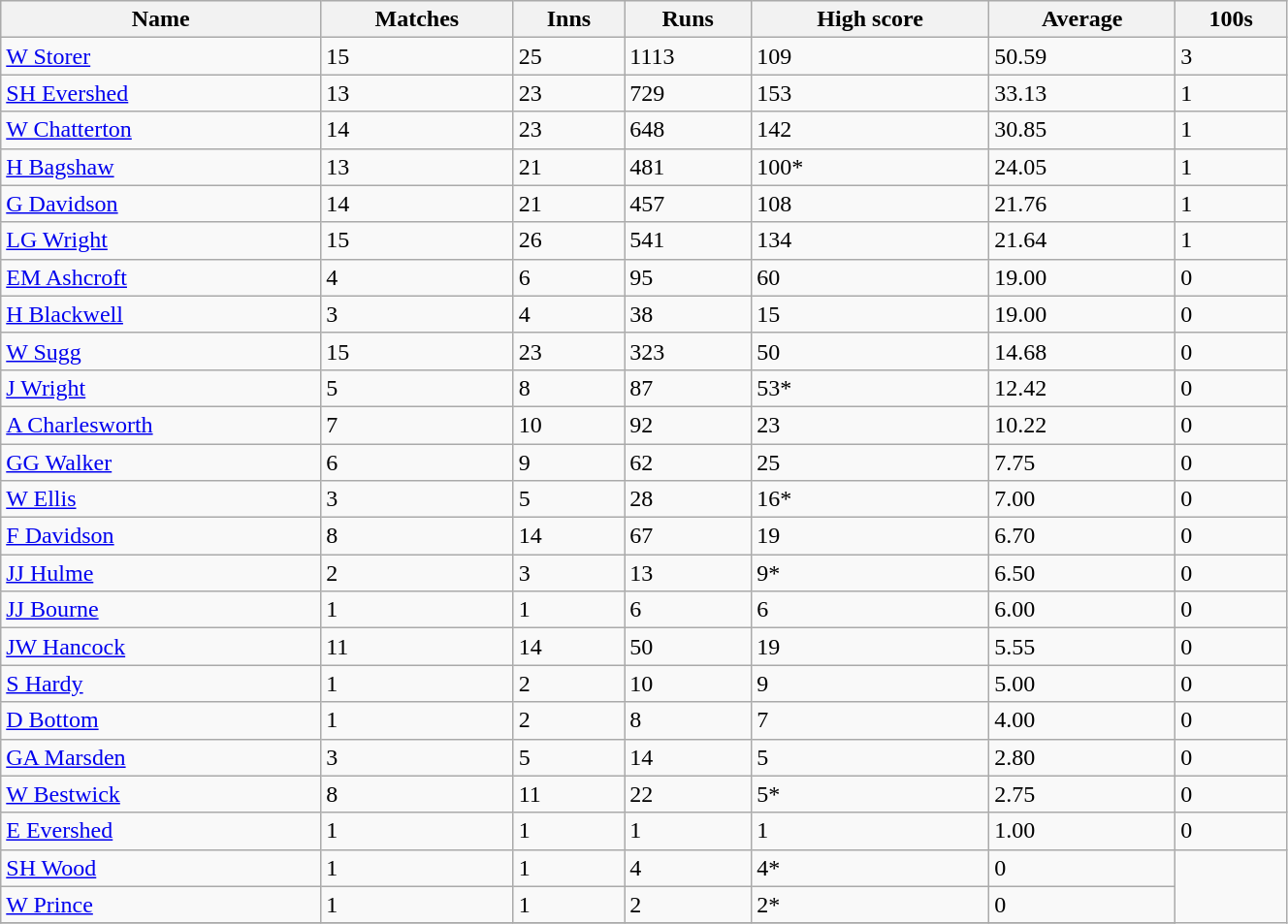<table class="wikitable sortable" width="70%">
<tr bgcolor="#efefef">
<th>Name</th>
<th>Matches</th>
<th>Inns</th>
<th>Runs</th>
<th>High score</th>
<th>Average</th>
<th>100s</th>
</tr>
<tr>
<td><a href='#'>W Storer</a></td>
<td>15</td>
<td>25</td>
<td>1113</td>
<td>109</td>
<td>50.59</td>
<td>3</td>
</tr>
<tr>
<td><a href='#'>SH Evershed</a></td>
<td>13</td>
<td>23</td>
<td>729</td>
<td>153</td>
<td>33.13</td>
<td>1</td>
</tr>
<tr>
<td><a href='#'>W Chatterton</a></td>
<td>14</td>
<td>23</td>
<td>648</td>
<td>142</td>
<td>30.85</td>
<td>1</td>
</tr>
<tr>
<td><a href='#'>H Bagshaw</a></td>
<td>13</td>
<td>21</td>
<td>481</td>
<td>100*</td>
<td>24.05</td>
<td>1</td>
</tr>
<tr>
<td><a href='#'>G Davidson</a></td>
<td>14</td>
<td>21</td>
<td>457</td>
<td>108</td>
<td>21.76</td>
<td>1</td>
</tr>
<tr>
<td><a href='#'>LG Wright</a></td>
<td>15</td>
<td>26</td>
<td>541</td>
<td>134</td>
<td>21.64</td>
<td>1</td>
</tr>
<tr>
<td><a href='#'>EM Ashcroft</a></td>
<td>4</td>
<td>6</td>
<td>95</td>
<td>60</td>
<td>19.00</td>
<td>0</td>
</tr>
<tr>
<td><a href='#'>H Blackwell</a></td>
<td>3</td>
<td>4</td>
<td>38</td>
<td>15</td>
<td>19.00</td>
<td>0</td>
</tr>
<tr>
<td><a href='#'>W Sugg</a></td>
<td>15</td>
<td>23</td>
<td>323</td>
<td>50</td>
<td>14.68</td>
<td>0</td>
</tr>
<tr>
<td><a href='#'>J Wright</a></td>
<td>5</td>
<td>8</td>
<td>87</td>
<td>53*</td>
<td>12.42</td>
<td>0</td>
</tr>
<tr>
<td><a href='#'>A Charlesworth</a></td>
<td>7</td>
<td>10</td>
<td>92</td>
<td>23</td>
<td>10.22</td>
<td>0</td>
</tr>
<tr>
<td><a href='#'>GG Walker</a></td>
<td>6</td>
<td>9</td>
<td>62</td>
<td>25</td>
<td>7.75</td>
<td>0</td>
</tr>
<tr>
<td><a href='#'>W Ellis</a></td>
<td>3</td>
<td>5</td>
<td>28</td>
<td>16*</td>
<td>7.00</td>
<td>0</td>
</tr>
<tr>
<td><a href='#'>F Davidson</a></td>
<td>8</td>
<td>14</td>
<td>67</td>
<td>19</td>
<td>6.70</td>
<td>0</td>
</tr>
<tr>
<td><a href='#'>JJ Hulme</a></td>
<td>2</td>
<td>3</td>
<td>13</td>
<td>9*</td>
<td>6.50</td>
<td>0</td>
</tr>
<tr>
<td><a href='#'>JJ Bourne</a></td>
<td>1</td>
<td>1</td>
<td>6</td>
<td>6</td>
<td>6.00</td>
<td>0</td>
</tr>
<tr>
<td><a href='#'>JW Hancock</a></td>
<td>11</td>
<td>14</td>
<td>50</td>
<td>19</td>
<td>5.55</td>
<td>0</td>
</tr>
<tr>
<td><a href='#'>S Hardy</a></td>
<td>1</td>
<td>2</td>
<td>10</td>
<td>9</td>
<td>5.00</td>
<td>0</td>
</tr>
<tr>
<td><a href='#'>D Bottom</a></td>
<td>1</td>
<td>2</td>
<td>8</td>
<td>7</td>
<td>4.00</td>
<td>0</td>
</tr>
<tr>
<td><a href='#'>GA Marsden</a></td>
<td>3</td>
<td>5</td>
<td>14</td>
<td>5</td>
<td>2.80</td>
<td>0</td>
</tr>
<tr>
<td><a href='#'>W Bestwick</a></td>
<td>8</td>
<td>11</td>
<td>22</td>
<td>5*</td>
<td>2.75</td>
<td>0</td>
</tr>
<tr>
<td><a href='#'>E Evershed</a></td>
<td>1</td>
<td>1</td>
<td>1</td>
<td>1</td>
<td>1.00</td>
<td>0</td>
</tr>
<tr>
<td><a href='#'>SH Wood</a></td>
<td>1</td>
<td>1</td>
<td>4</td>
<td>4*</td>
<td>0</td>
</tr>
<tr>
<td><a href='#'>W Prince</a></td>
<td>1</td>
<td>1</td>
<td>2</td>
<td>2*</td>
<td>0 </td>
</tr>
<tr>
</tr>
</table>
